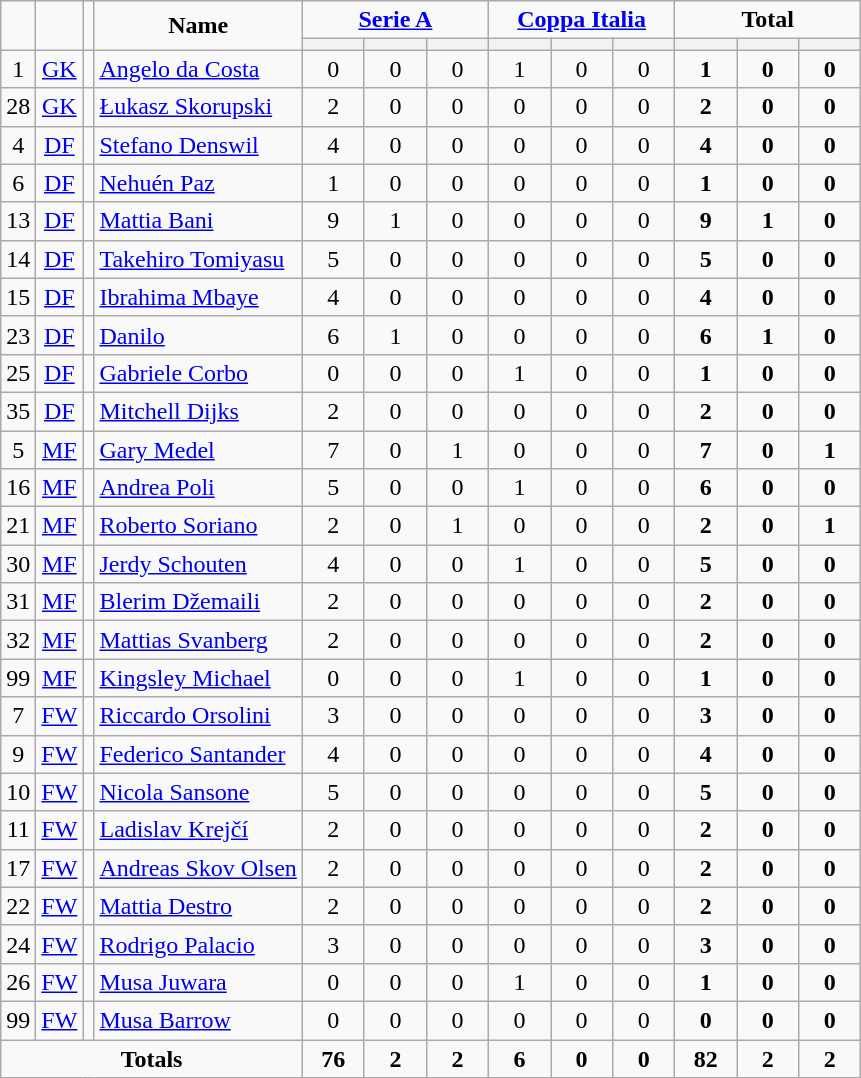<table class="wikitable" style="text-align:center;">
<tr>
<td rowspan="2" !width=15><strong></strong></td>
<td rowspan="2" !width=15><strong></strong></td>
<td rowspan="2" !width=15><strong></strong></td>
<td rowspan="2" !width=120><strong>Name</strong></td>
<td colspan="3"><strong><a href='#'>Serie A</a></strong></td>
<td colspan="3"><strong><a href='#'>Coppa Italia</a></strong></td>
<td colspan="3"><strong>Total</strong></td>
</tr>
<tr>
<th width=34; background:#fe9;"></th>
<th width=34; background:#fe9;"></th>
<th width=34; background:#ff8888;"></th>
<th width=34; background:#fe9;"></th>
<th width=34; background:#fe9;"></th>
<th width=34; background:#ff8888;"></th>
<th width=34; background:#fe9;"></th>
<th width=34; background:#fe9;"></th>
<th width=34; background:#ff8888;"></th>
</tr>
<tr>
<td>1</td>
<td><a href='#'>GK</a></td>
<td></td>
<td align=left><a href='#'>Angelo da Costa</a></td>
<td>0</td>
<td>0</td>
<td>0</td>
<td>1</td>
<td>0</td>
<td>0</td>
<td><strong>1</strong></td>
<td><strong>0</strong></td>
<td><strong>0</strong></td>
</tr>
<tr>
<td>28</td>
<td><a href='#'>GK</a></td>
<td></td>
<td align=left><a href='#'>Łukasz Skorupski</a></td>
<td>2</td>
<td>0</td>
<td>0</td>
<td>0</td>
<td>0</td>
<td>0</td>
<td><strong>2</strong></td>
<td><strong>0</strong></td>
<td><strong>0</strong></td>
</tr>
<tr>
<td>4</td>
<td><a href='#'>DF</a></td>
<td></td>
<td align=left><a href='#'>Stefano Denswil</a></td>
<td>4</td>
<td>0</td>
<td>0</td>
<td>0</td>
<td>0</td>
<td>0</td>
<td><strong>4</strong></td>
<td><strong>0</strong></td>
<td><strong>0</strong></td>
</tr>
<tr>
<td>6</td>
<td><a href='#'>DF</a></td>
<td></td>
<td align=left><a href='#'>Nehuén Paz</a></td>
<td>1</td>
<td>0</td>
<td>0</td>
<td>0</td>
<td>0</td>
<td>0</td>
<td><strong>1</strong></td>
<td><strong>0</strong></td>
<td><strong>0</strong></td>
</tr>
<tr>
<td>13</td>
<td><a href='#'>DF</a></td>
<td></td>
<td align=left><a href='#'>Mattia Bani</a></td>
<td>9</td>
<td>1</td>
<td>0</td>
<td>0</td>
<td>0</td>
<td>0</td>
<td><strong>9</strong></td>
<td><strong>1</strong></td>
<td><strong>0</strong></td>
</tr>
<tr>
<td>14</td>
<td><a href='#'>DF</a></td>
<td></td>
<td align=left><a href='#'>Takehiro Tomiyasu</a></td>
<td>5</td>
<td>0</td>
<td>0</td>
<td>0</td>
<td>0</td>
<td>0</td>
<td><strong>5</strong></td>
<td><strong>0</strong></td>
<td><strong>0</strong></td>
</tr>
<tr>
<td>15</td>
<td><a href='#'>DF</a></td>
<td></td>
<td align=left><a href='#'>Ibrahima Mbaye</a></td>
<td>4</td>
<td>0</td>
<td>0</td>
<td>0</td>
<td>0</td>
<td>0</td>
<td><strong>4</strong></td>
<td><strong>0</strong></td>
<td><strong>0</strong></td>
</tr>
<tr>
<td>23</td>
<td><a href='#'>DF</a></td>
<td></td>
<td align=left><a href='#'>Danilo</a></td>
<td>6</td>
<td>1</td>
<td>0</td>
<td>0</td>
<td>0</td>
<td>0</td>
<td><strong>6</strong></td>
<td><strong>1</strong></td>
<td><strong>0</strong></td>
</tr>
<tr>
<td>25</td>
<td><a href='#'>DF</a></td>
<td></td>
<td align=left><a href='#'>Gabriele Corbo</a></td>
<td>0</td>
<td>0</td>
<td>0</td>
<td>1</td>
<td>0</td>
<td>0</td>
<td><strong>1</strong></td>
<td><strong>0</strong></td>
<td><strong>0</strong></td>
</tr>
<tr>
<td>35</td>
<td><a href='#'>DF</a></td>
<td></td>
<td align=left><a href='#'>Mitchell Dijks</a></td>
<td>2</td>
<td>0</td>
<td>0</td>
<td>0</td>
<td>0</td>
<td>0</td>
<td><strong>2</strong></td>
<td><strong>0</strong></td>
<td><strong>0</strong></td>
</tr>
<tr>
<td>5</td>
<td><a href='#'>MF</a></td>
<td></td>
<td align=left><a href='#'>Gary Medel</a></td>
<td>7</td>
<td>0</td>
<td>1</td>
<td>0</td>
<td>0</td>
<td>0</td>
<td><strong>7</strong></td>
<td><strong>0</strong></td>
<td><strong>1</strong></td>
</tr>
<tr>
<td>16</td>
<td><a href='#'>MF</a></td>
<td></td>
<td align=left><a href='#'>Andrea Poli</a></td>
<td>5</td>
<td>0</td>
<td>0</td>
<td>1</td>
<td>0</td>
<td>0</td>
<td><strong>6</strong></td>
<td><strong>0</strong></td>
<td><strong>0</strong></td>
</tr>
<tr>
<td>21</td>
<td><a href='#'>MF</a></td>
<td></td>
<td align=left><a href='#'>Roberto Soriano</a></td>
<td>2</td>
<td>0</td>
<td>1</td>
<td>0</td>
<td>0</td>
<td>0</td>
<td><strong>2</strong></td>
<td><strong>0</strong></td>
<td><strong>1</strong></td>
</tr>
<tr>
<td>30</td>
<td><a href='#'>MF</a></td>
<td></td>
<td align=left><a href='#'>Jerdy Schouten</a></td>
<td>4</td>
<td>0</td>
<td>0</td>
<td>1</td>
<td>0</td>
<td>0</td>
<td><strong>5</strong></td>
<td><strong>0</strong></td>
<td><strong>0</strong></td>
</tr>
<tr>
<td>31</td>
<td><a href='#'>MF</a></td>
<td></td>
<td align=left><a href='#'>Blerim Džemaili</a></td>
<td>2</td>
<td>0</td>
<td>0</td>
<td>0</td>
<td>0</td>
<td>0</td>
<td><strong>2</strong></td>
<td><strong>0</strong></td>
<td><strong>0</strong></td>
</tr>
<tr>
<td>32</td>
<td><a href='#'>MF</a></td>
<td></td>
<td align=left><a href='#'>Mattias Svanberg</a></td>
<td>2</td>
<td>0</td>
<td>0</td>
<td>0</td>
<td>0</td>
<td>0</td>
<td><strong>2</strong></td>
<td><strong>0</strong></td>
<td><strong>0</strong></td>
</tr>
<tr>
<td>99</td>
<td><a href='#'>MF</a></td>
<td></td>
<td align=left><a href='#'>Kingsley Michael</a></td>
<td>0</td>
<td>0</td>
<td>0</td>
<td>1</td>
<td>0</td>
<td>0</td>
<td><strong>1</strong></td>
<td><strong>0</strong></td>
<td><strong>0</strong></td>
</tr>
<tr>
<td>7</td>
<td><a href='#'>FW</a></td>
<td></td>
<td align=left><a href='#'>Riccardo Orsolini</a></td>
<td>3</td>
<td>0</td>
<td>0</td>
<td>0</td>
<td>0</td>
<td>0</td>
<td><strong>3</strong></td>
<td><strong>0</strong></td>
<td><strong>0</strong></td>
</tr>
<tr>
<td>9</td>
<td><a href='#'>FW</a></td>
<td></td>
<td align=left><a href='#'>Federico Santander</a></td>
<td>4</td>
<td>0</td>
<td>0</td>
<td>0</td>
<td>0</td>
<td>0</td>
<td><strong>4</strong></td>
<td><strong>0</strong></td>
<td><strong>0</strong></td>
</tr>
<tr>
<td>10</td>
<td><a href='#'>FW</a></td>
<td></td>
<td align=left><a href='#'>Nicola Sansone</a></td>
<td>5</td>
<td>0</td>
<td>0</td>
<td>0</td>
<td>0</td>
<td>0</td>
<td><strong>5</strong></td>
<td><strong>0</strong></td>
<td><strong>0</strong></td>
</tr>
<tr>
<td>11</td>
<td><a href='#'>FW</a></td>
<td></td>
<td align=left><a href='#'>Ladislav Krejčí</a></td>
<td>2</td>
<td>0</td>
<td>0</td>
<td>0</td>
<td>0</td>
<td>0</td>
<td><strong>2</strong></td>
<td><strong>0</strong></td>
<td><strong>0</strong></td>
</tr>
<tr>
<td>17</td>
<td><a href='#'>FW</a></td>
<td></td>
<td align=left><a href='#'>Andreas Skov Olsen</a></td>
<td>2</td>
<td>0</td>
<td>0</td>
<td>0</td>
<td>0</td>
<td>0</td>
<td><strong>2</strong></td>
<td><strong>0</strong></td>
<td><strong>0</strong></td>
</tr>
<tr>
<td>22</td>
<td><a href='#'>FW</a></td>
<td></td>
<td align=left><a href='#'>Mattia Destro</a></td>
<td>2</td>
<td>0</td>
<td>0</td>
<td>0</td>
<td>0</td>
<td>0</td>
<td><strong>2</strong></td>
<td><strong>0</strong></td>
<td><strong>0</strong></td>
</tr>
<tr>
<td>24</td>
<td><a href='#'>FW</a></td>
<td></td>
<td align=left><a href='#'>Rodrigo Palacio</a></td>
<td>3</td>
<td>0</td>
<td>0</td>
<td>0</td>
<td>0</td>
<td>0</td>
<td><strong>3</strong></td>
<td><strong>0</strong></td>
<td><strong>0</strong></td>
</tr>
<tr>
<td>26</td>
<td><a href='#'>FW</a></td>
<td></td>
<td align=left><a href='#'>Musa Juwara</a></td>
<td>0</td>
<td>0</td>
<td>0</td>
<td>1</td>
<td>0</td>
<td>0</td>
<td><strong>1</strong></td>
<td><strong>0</strong></td>
<td><strong>0</strong></td>
</tr>
<tr>
<td>99</td>
<td><a href='#'>FW</a></td>
<td></td>
<td align=left><a href='#'>Musa Barrow</a></td>
<td>0</td>
<td>0</td>
<td>0</td>
<td>0</td>
<td>0</td>
<td>0</td>
<td><strong>0</strong></td>
<td><strong>0</strong></td>
<td><strong>0</strong></td>
</tr>
<tr>
<td colspan=4><strong>Totals</strong></td>
<td><strong>76</strong></td>
<td><strong>2</strong></td>
<td><strong>2</strong></td>
<td><strong>6</strong></td>
<td><strong>0</strong></td>
<td><strong>0</strong></td>
<td><strong>82</strong></td>
<td><strong>2</strong></td>
<td><strong>2</strong></td>
</tr>
</table>
